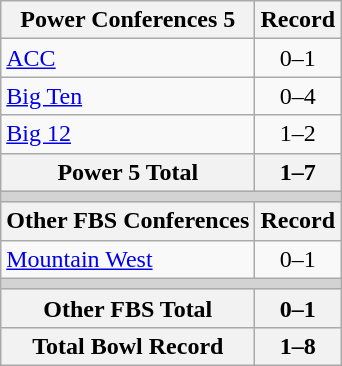<table class="wikitable">
<tr>
<th>Power Conferences 5</th>
<th>Record</th>
</tr>
<tr>
<td><a href='#'>ACC</a></td>
<td align=center>0–1</td>
</tr>
<tr>
<td><a href='#'>Big Ten</a></td>
<td align=center>0–4</td>
</tr>
<tr>
<td><a href='#'>Big 12</a></td>
<td align=center>1–2</td>
</tr>
<tr>
<th>Power 5 Total</th>
<th>1–7</th>
</tr>
<tr>
<th colspan="2" style="background:lightgrey;"></th>
</tr>
<tr>
<th>Other FBS Conferences</th>
<th>Record</th>
</tr>
<tr>
<td><a href='#'>Mountain West</a></td>
<td align=center>0–1</td>
</tr>
<tr>
<th colspan="2" style="background:lightgrey;"></th>
</tr>
<tr>
<th>Other FBS Total</th>
<th>0–1</th>
</tr>
<tr>
<th>Total Bowl Record</th>
<th>1–8</th>
</tr>
</table>
